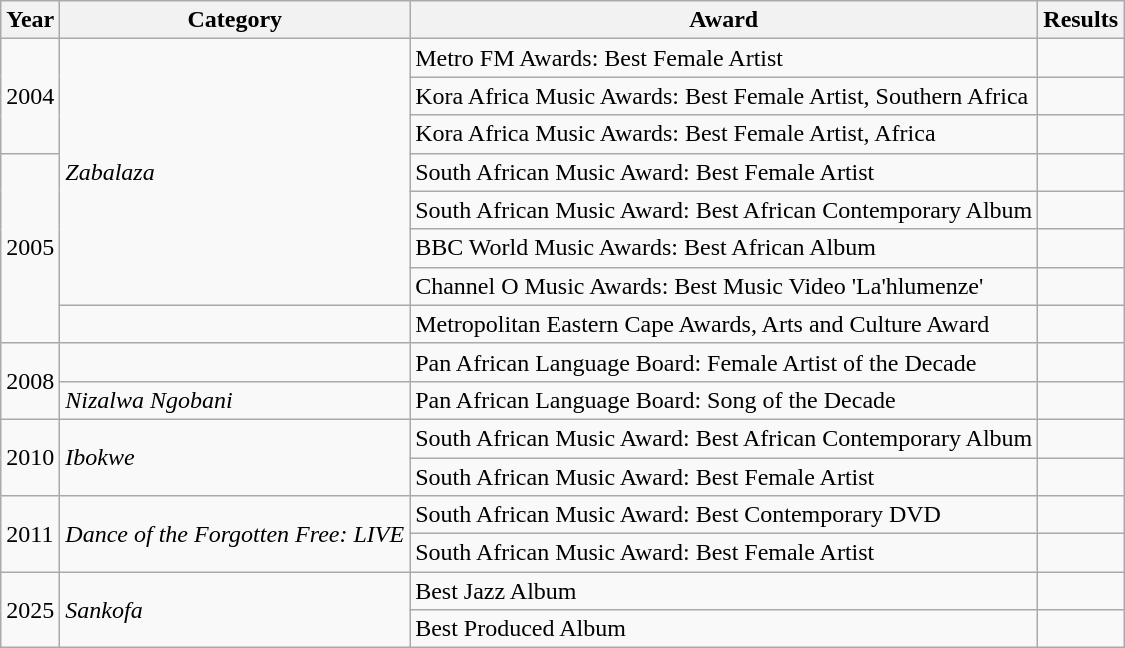<table class ="wikitable">
<tr>
<th>Year</th>
<th>Category</th>
<th>Award</th>
<th>Results</th>
</tr>
<tr>
<td rowspan="3">2004</td>
<td rowspan="7"><em>Zabalaza</em></td>
<td>Metro FM Awards: Best Female Artist</td>
<td></td>
</tr>
<tr>
<td>Kora Africa Music Awards: Best Female Artist, Southern Africa</td>
<td></td>
</tr>
<tr>
<td>Kora Africa Music Awards: Best Female Artist, Africa</td>
<td></td>
</tr>
<tr>
<td rowspan="5">2005</td>
<td>South African Music Award: Best Female Artist</td>
<td></td>
</tr>
<tr>
<td>South African Music Award: Best African Contemporary Album</td>
<td></td>
</tr>
<tr>
<td>BBC World Music Awards: Best African Album</td>
<td></td>
</tr>
<tr>
<td>Channel O Music Awards: Best Music Video 'La'hlumenze'</td>
<td></td>
</tr>
<tr>
<td></td>
<td>Metropolitan Eastern Cape Awards, Arts and Culture Award</td>
<td></td>
</tr>
<tr>
<td rowspan="2">2008</td>
<td></td>
<td>Pan African Language Board: Female Artist of the Decade</td>
<td></td>
</tr>
<tr>
<td><em>Nizalwa Ngobani</em></td>
<td>Pan African Language Board: Song of the Decade</td>
<td></td>
</tr>
<tr>
<td rowspan="2">2010</td>
<td rowspan="2"><em>Ibokwe</em></td>
<td>South African Music Award: Best African Contemporary Album</td>
<td></td>
</tr>
<tr>
<td>South African Music Award: Best Female Artist</td>
<td></td>
</tr>
<tr>
<td rowspan="2">2011</td>
<td rowspan="2"><em>Dance of the Forgotten Free: LIVE</em></td>
<td>South African Music Award: Best Contemporary DVD</td>
<td></td>
</tr>
<tr>
<td>South African Music Award: Best Female Artist</td>
<td></td>
</tr>
<tr>
<td rowspan=2>2025</td>
<td rowspan=2><em>Sankofa</em></td>
<td>Best Jazz Album</td>
<td></td>
</tr>
<tr>
<td>Best Produced Album</td>
<td></td>
</tr>
</table>
